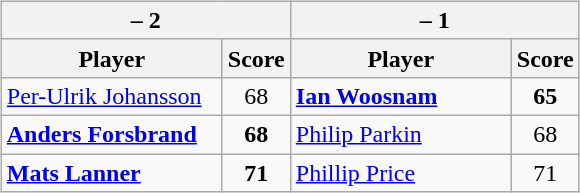<table>
<tr>
<td><br><table class=wikitable>
<tr>
<th colspan=2> – 2</th>
<th colspan=2> – 1</th>
</tr>
<tr>
<th width=140>Player</th>
<th>Score</th>
<th width=140>Player</th>
<th>Score</th>
</tr>
<tr>
<td><a href='#'>Per-Ulrik Johansson</a></td>
<td align=center>68</td>
<td><strong><a href='#'>Ian Woosnam</a></strong></td>
<td align=center><strong>65</strong></td>
</tr>
<tr>
<td><strong><a href='#'>Anders Forsbrand</a></strong></td>
<td align=center><strong>68</strong></td>
<td><a href='#'>Philip Parkin</a></td>
<td align=center>68</td>
</tr>
<tr>
<td><strong><a href='#'>Mats Lanner</a></strong></td>
<td align=center><strong>71</strong></td>
<td><a href='#'>Phillip Price</a></td>
<td align=center>71</td>
</tr>
</table>
</td>
</tr>
</table>
